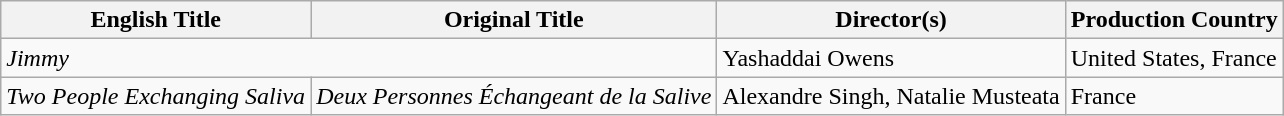<table class="wikitable">
<tr>
<th>English Title</th>
<th>Original Title</th>
<th>Director(s)</th>
<th>Production Country</th>
</tr>
<tr>
<td colspan="2"><em>Jimmy</em></td>
<td>Yashaddai Owens</td>
<td>United States, France</td>
</tr>
<tr>
<td><em>Two People Exchanging Saliva</em></td>
<td><em>Deux Personnes Échangeant de la Salive</em></td>
<td>Alexandre Singh, Natalie Musteata</td>
<td>France</td>
</tr>
</table>
